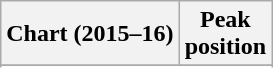<table class="wikitable sortable">
<tr>
<th>Chart (2015–16)</th>
<th>Peak<br> position</th>
</tr>
<tr>
</tr>
<tr>
</tr>
<tr>
</tr>
<tr>
</tr>
</table>
